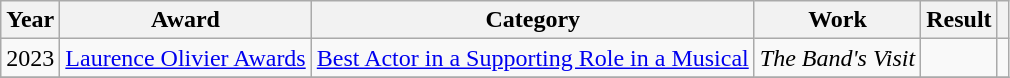<table class="wikitable plainrowheaders">
<tr>
<th>Year</th>
<th>Award</th>
<th>Category</th>
<th>Work</th>
<th>Result</th>
<th></th>
</tr>
<tr>
<td>2023</td>
<td><a href='#'>Laurence Olivier Awards</a></td>
<td><a href='#'>Best Actor in a Supporting Role in a Musical</a></td>
<td><em>The Band's Visit</em></td>
<td></td>
<td></td>
</tr>
<tr>
</tr>
</table>
